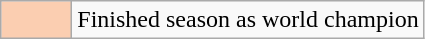<table class="wikitable">
<tr>
<td width=40px align=center style="background-color:#FBCEB1"></td>
<td>Finished season as world champion</td>
</tr>
</table>
